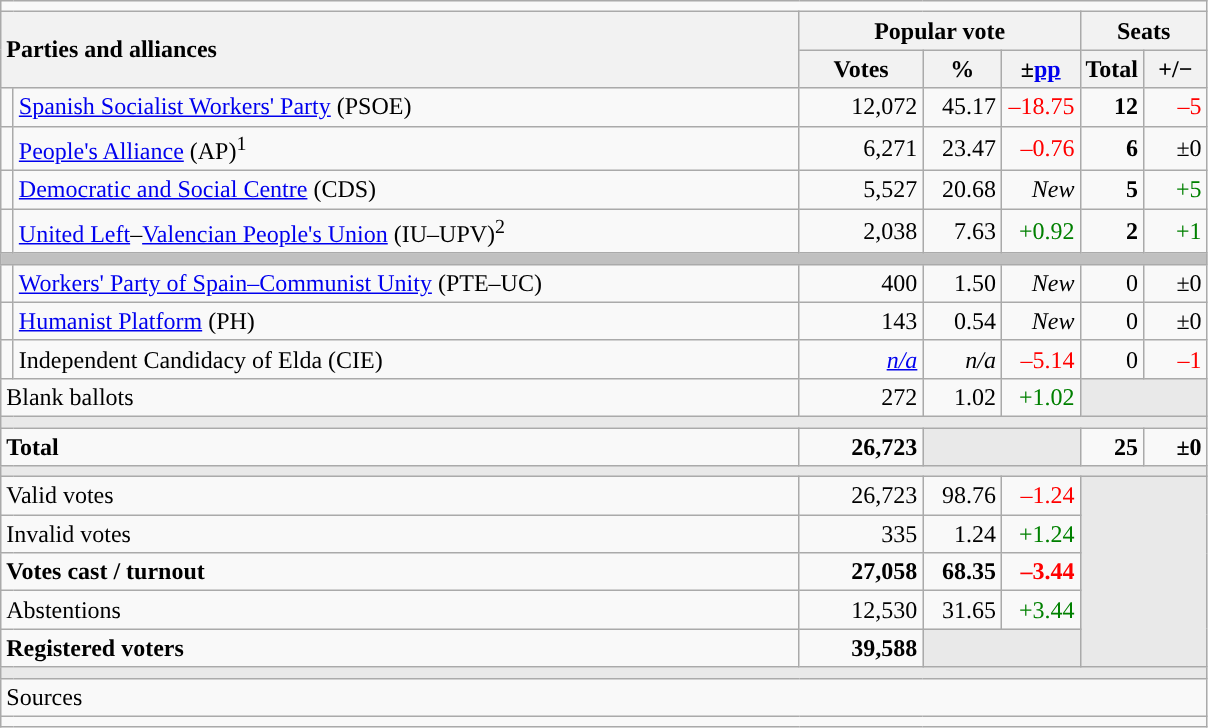<table class="wikitable" style="text-align:right;">
<tr>
<td colspan="7"></td>
</tr>
<tr>
<th style="text-align:left;" rowspan="2" colspan="2" width="525">Parties and alliances</th>
<th colspan="3">Popular vote</th>
<th colspan="2">Seats</th>
</tr>
<tr>
<th width="75">Votes</th>
<th width="45">%</th>
<th width="45">±<a href='#'>pp</a></th>
<th width="35">Total</th>
<th width="35">+/−</th>
</tr>
<tr>
<td width="1" style="color:inherit;background:"></td>
<td align="left"><a href='#'>Spanish Socialist Workers' Party</a> (PSOE)</td>
<td>12,072</td>
<td>45.17</td>
<td style="color:red;">–18.75</td>
<td><strong>12</strong></td>
<td style="color:red;">–5</td>
</tr>
<tr>
<td style="color:inherit;background:"></td>
<td align="left"><a href='#'>People's Alliance</a> (AP)<sup>1</sup></td>
<td>6,271</td>
<td>23.47</td>
<td style="color:red;">–0.76</td>
<td><strong>6</strong></td>
<td>±0</td>
</tr>
<tr>
<td style="color:inherit;background:"></td>
<td align="left"><a href='#'>Democratic and Social Centre</a> (CDS)</td>
<td>5,527</td>
<td>20.68</td>
<td><em>New</em></td>
<td><strong>5</strong></td>
<td style="color:green;">+5</td>
</tr>
<tr>
<td style="color:inherit;background:"></td>
<td align="left"><a href='#'>United Left</a>–<a href='#'>Valencian People's Union</a> (IU–UPV)<sup>2</sup></td>
<td>2,038</td>
<td>7.63</td>
<td style="color:green;">+0.92</td>
<td><strong>2</strong></td>
<td style="color:green;">+1</td>
</tr>
<tr>
<td colspan="7" bgcolor="#C0C0C0"></td>
</tr>
<tr>
<td style="color:inherit;background:"></td>
<td align="left"><a href='#'>Workers' Party of Spain–Communist Unity</a> (PTE–UC)</td>
<td>400</td>
<td>1.50</td>
<td><em>New</em></td>
<td>0</td>
<td>±0</td>
</tr>
<tr>
<td style="color:inherit;background:"></td>
<td align="left"><a href='#'>Humanist Platform</a> (PH)</td>
<td>143</td>
<td>0.54</td>
<td><em>New</em></td>
<td>0</td>
<td>±0</td>
</tr>
<tr>
<td style="color:inherit;background:"></td>
<td align="left">Independent Candidacy of Elda (CIE)</td>
<td><em><a href='#'>n/a</a></em></td>
<td><em>n/a</em></td>
<td style="color:red;">–5.14</td>
<td>0</td>
<td style="color:red;">–1</td>
</tr>
<tr>
<td align="left" colspan="2">Blank ballots</td>
<td>272</td>
<td>1.02</td>
<td style="color:green;">+1.02</td>
<td bgcolor="#E9E9E9" colspan="2"></td>
</tr>
<tr>
<td colspan="7" bgcolor="#E9E9E9"></td>
</tr>
<tr style="font-weight:bold;">
<td align="left" colspan="2">Total</td>
<td>26,723</td>
<td bgcolor="#E9E9E9" colspan="2"></td>
<td>25</td>
<td>±0</td>
</tr>
<tr>
<td colspan="7" bgcolor="#E9E9E9"></td>
</tr>
<tr>
<td align="left" colspan="2">Valid votes</td>
<td>26,723</td>
<td>98.76</td>
<td style="color:red;">–1.24</td>
<td bgcolor="#E9E9E9" colspan="2" rowspan="5"></td>
</tr>
<tr>
<td align="left" colspan="2">Invalid votes</td>
<td>335</td>
<td>1.24</td>
<td style="color:green;">+1.24</td>
</tr>
<tr style="font-weight:bold;">
<td align="left" colspan="2">Votes cast / turnout</td>
<td>27,058</td>
<td>68.35</td>
<td style="color:red;">–3.44</td>
</tr>
<tr>
<td align="left" colspan="2">Abstentions</td>
<td>12,530</td>
<td>31.65</td>
<td style="color:green;">+3.44</td>
</tr>
<tr style="font-weight:bold;">
<td align="left" colspan="2">Registered voters</td>
<td>39,588</td>
<td bgcolor="#E9E9E9" colspan="2"></td>
</tr>
<tr>
<td colspan="7" bgcolor="#E9E9E9"></td>
</tr>
<tr>
<td align="left" colspan="7">Sources</td>
</tr>
<tr>
<td colspan="7" style="text-align:left; max-width:790px;"></td>
</tr>
</table>
